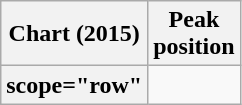<table class="wikitable plainrowheaders">
<tr>
<th scope="col">Chart (2015)</th>
<th scope="col">Peak<br>position</th>
</tr>
<tr>
<th>scope="row" </th>
</tr>
</table>
